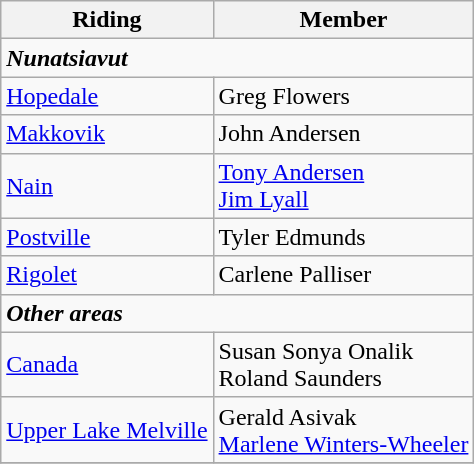<table class="wikitable">
<tr>
<th>Riding</th>
<th>Member</th>
</tr>
<tr>
<td colspan=2><strong><em>Nunatsiavut</em></strong></td>
</tr>
<tr>
<td><a href='#'>Hopedale</a></td>
<td>Greg Flowers</td>
</tr>
<tr>
<td><a href='#'>Makkovik</a></td>
<td>John Andersen </td>
</tr>
<tr>
<td><a href='#'>Nain</a></td>
<td><a href='#'>Tony Andersen</a><br><a href='#'>Jim Lyall</a></td>
</tr>
<tr>
<td><a href='#'>Postville</a></td>
<td>Tyler Edmunds</td>
</tr>
<tr>
<td><a href='#'>Rigolet</a></td>
<td>Carlene Palliser</td>
</tr>
<tr>
<td colspan=2><strong><em>Other areas</em></strong></td>
</tr>
<tr>
<td><a href='#'>Canada</a></td>
<td>Susan Sonya Onalik<br> Roland Saunders</td>
</tr>
<tr>
<td><a href='#'>Upper Lake Melville</a></td>
<td>Gerald Asivak<br><a href='#'>Marlene Winters-Wheeler</a></td>
</tr>
<tr>
</tr>
</table>
